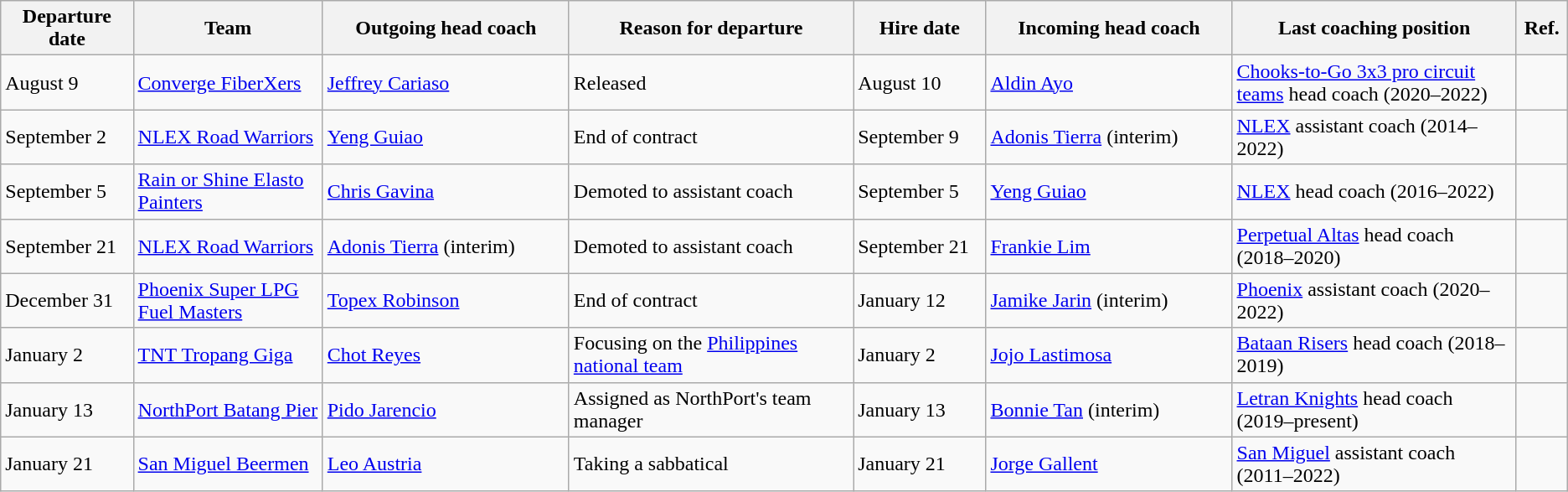<table class="wikitable sortable">
<tr>
<th style="width:7%;">Departure date</th>
<th style="width:10%;">Team</th>
<th style="width:13%;">Outgoing head coach</th>
<th style="width:15%;">Reason for departure</th>
<th style="width:7%;">Hire date</th>
<th style="width:13%;">Incoming head coach</th>
<th class="unsortable" style="width:15%;">Last coaching position</th>
<th class="unsortable" style="width:2%;">Ref.</th>
</tr>
<tr>
<td>August 9</td>
<td><a href='#'>Converge FiberXers</a></td>
<td><a href='#'>Jeffrey Cariaso</a></td>
<td>Released</td>
<td>August 10</td>
<td><a href='#'>Aldin Ayo</a></td>
<td><a href='#'>Chooks-to-Go 3x3 pro circuit teams</a> head coach (2020–2022)</td>
<td></td>
</tr>
<tr>
<td>September 2</td>
<td><a href='#'>NLEX Road Warriors</a></td>
<td><a href='#'>Yeng Guiao</a></td>
<td>End of contract</td>
<td>September 9</td>
<td><a href='#'>Adonis Tierra</a> (interim)</td>
<td><a href='#'>NLEX</a> assistant coach (2014–2022)</td>
<td></td>
</tr>
<tr>
<td>September 5</td>
<td><a href='#'>Rain or Shine Elasto Painters</a></td>
<td><a href='#'>Chris Gavina</a></td>
<td>Demoted to assistant coach</td>
<td>September 5</td>
<td><a href='#'>Yeng Guiao</a></td>
<td><a href='#'>NLEX</a> head coach (2016–2022)</td>
<td></td>
</tr>
<tr>
<td>September 21</td>
<td><a href='#'>NLEX Road Warriors</a></td>
<td><a href='#'>Adonis Tierra</a> (interim)</td>
<td>Demoted to assistant coach</td>
<td>September 21</td>
<td><a href='#'>Frankie Lim</a></td>
<td><a href='#'>Perpetual Altas</a> head coach (2018–2020)</td>
<td></td>
</tr>
<tr>
<td>December 31</td>
<td><a href='#'>Phoenix Super LPG Fuel Masters</a></td>
<td><a href='#'>Topex Robinson</a></td>
<td>End of contract</td>
<td>January 12</td>
<td><a href='#'>Jamike Jarin</a> (interim)</td>
<td><a href='#'>Phoenix</a> assistant coach (2020–2022)</td>
<td></td>
</tr>
<tr>
<td>January 2</td>
<td><a href='#'>TNT Tropang Giga</a></td>
<td><a href='#'>Chot Reyes</a></td>
<td>Focusing on the <a href='#'>Philippines national team</a></td>
<td>January 2</td>
<td><a href='#'>Jojo Lastimosa</a></td>
<td><a href='#'>Bataan Risers</a> head coach (2018–2019)</td>
<td></td>
</tr>
<tr>
<td>January 13</td>
<td><a href='#'>NorthPort Batang Pier</a></td>
<td><a href='#'>Pido Jarencio</a></td>
<td>Assigned as NorthPort's team manager</td>
<td>January 13</td>
<td><a href='#'>Bonnie Tan</a> (interim)</td>
<td><a href='#'>Letran Knights</a> head coach (2019–present)</td>
<td></td>
</tr>
<tr>
<td>January 21</td>
<td><a href='#'>San Miguel Beermen</a></td>
<td><a href='#'>Leo Austria</a></td>
<td>Taking a sabbatical</td>
<td>January 21</td>
<td><a href='#'>Jorge Gallent</a></td>
<td><a href='#'>San Miguel</a> assistant coach (2011–2022)</td>
<td></td>
</tr>
</table>
